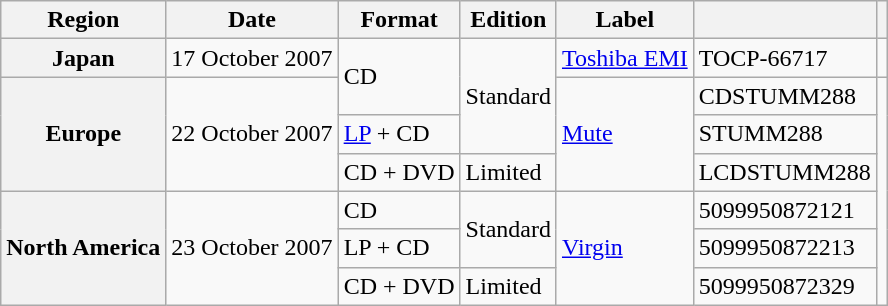<table class="wikitable plainrowheaders">
<tr>
<th scope="col">Region</th>
<th scope="col">Date</th>
<th scope="col">Format</th>
<th scope="col">Edition</th>
<th scope="col">Label</th>
<th scope="col"></th>
<th scope="col"></th>
</tr>
<tr>
<th scope="row">Japan</th>
<td>17 October 2007</td>
<td rowspan="2">CD</td>
<td rowspan="3">Standard</td>
<td><a href='#'>Toshiba EMI</a></td>
<td>TOCP-66717</td>
<td></td>
</tr>
<tr>
<th scope="row" rowspan="3">Europe</th>
<td rowspan="3">22 October 2007</td>
<td rowspan="3"><a href='#'>Mute</a></td>
<td>CDSTUMM288</td>
<td rowspan="6"></td>
</tr>
<tr>
<td><a href='#'>LP</a> + CD</td>
<td>STUMM288</td>
</tr>
<tr>
<td>CD + DVD</td>
<td>Limited</td>
<td>LCDSTUMM288</td>
</tr>
<tr>
<th scope="row" rowspan="3">North America</th>
<td rowspan="3">23 October 2007</td>
<td>CD</td>
<td rowspan="2">Standard</td>
<td rowspan="3"><a href='#'>Virgin</a></td>
<td>5099950872121</td>
</tr>
<tr>
<td>LP + CD</td>
<td>5099950872213</td>
</tr>
<tr>
<td>CD + DVD</td>
<td>Limited</td>
<td>5099950872329</td>
</tr>
</table>
